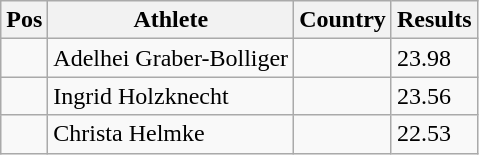<table class="wikitable">
<tr>
<th>Pos</th>
<th>Athlete</th>
<th>Country</th>
<th>Results</th>
</tr>
<tr>
<td align="center"></td>
<td>Adelhei Graber-Bolliger</td>
<td></td>
<td>23.98</td>
</tr>
<tr>
<td align="center"></td>
<td>Ingrid Holzknecht</td>
<td></td>
<td>23.56</td>
</tr>
<tr>
<td align="center"></td>
<td>Christa Helmke</td>
<td></td>
<td>22.53</td>
</tr>
</table>
